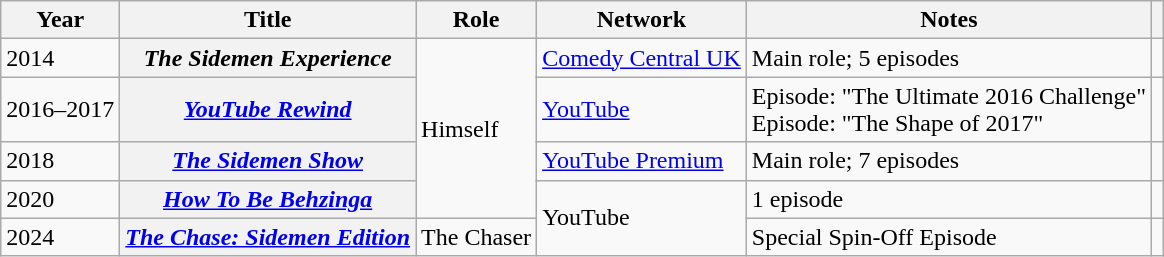<table class="wikitable sortable plainrowheaders">
<tr>
<th scope="col">Year</th>
<th scope="col">Title</th>
<th scope="col">Role</th>
<th scope="col">Network</th>
<th scope="col" class="unsortable">Notes</th>
<th scope="col" class="unsortable"></th>
</tr>
<tr>
<td>2014</td>
<th scope="row" data-sort-value="Sidemen Experience, The"><em>The Sidemen Experience</em></th>
<td rowspan="4">Himself</td>
<td><a href='#'>Comedy Central UK</a></td>
<td>Main role; 5 episodes</td>
<td style="text-align:center;"></td>
</tr>
<tr>
<td>2016–2017</td>
<th scope="row"><em><a href='#'>YouTube Rewind</a></em></th>
<td><a href='#'>YouTube</a></td>
<td>Episode:  "The Ultimate 2016 Challenge"<br>Episode: "The Shape of 2017"</td>
<td style="text-align:center;"></td>
</tr>
<tr>
<td>2018</td>
<th scope="row" data-sort-value="Sidemen Show, The"><em><a href='#'>The Sidemen Show</a></em></th>
<td><a href='#'>YouTube Premium</a></td>
<td>Main role; 7 episodes</td>
<td style="text-align:center;"></td>
</tr>
<tr>
<td>2020</td>
<th scope="row"><em><a href='#'>How To Be Behzinga</a></em></th>
<td rowspan="2">YouTube</td>
<td>1 episode</td>
<td style="text-align:center;"></td>
</tr>
<tr>
<td rowspan="1">2024</td>
<th scope="row"><em><a href='#'>The Chase: Sidemen Edition</a></em></th>
<td>The Chaser</td>
<td>Special Spin-Off Episode</td>
<td style="text-align:center;"></td>
</tr>
</table>
